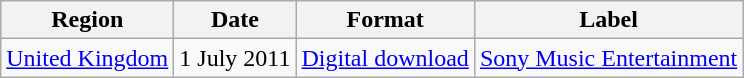<table class="wikitable" border="1">
<tr>
<th>Region</th>
<th>Date</th>
<th>Format</th>
<th>Label</th>
</tr>
<tr>
<td><a href='#'>United Kingdom</a></td>
<td>1 July 2011</td>
<td><a href='#'>Digital download</a></td>
<td><a href='#'>Sony Music Entertainment</a></td>
</tr>
</table>
